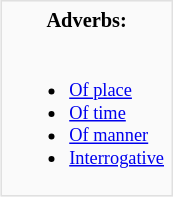<table style = "margin-left: 1em; border: 1px solid #e0e0e0; background-color: #fafafa; padding: 2px; float: right; clear: right; font-size: 85%">
<tr>
<td style = "text-align: center"><strong>Adverbs:</strong></td>
</tr>
<tr>
<td style = "font-size: 90%"><br><ul><li><a href='#'>Of place</a></li><li><a href='#'>Of time</a></li><li><a href='#'>Of manner</a></li><li><a href='#'>Interrogative</a></li></ul></td>
</tr>
</table>
